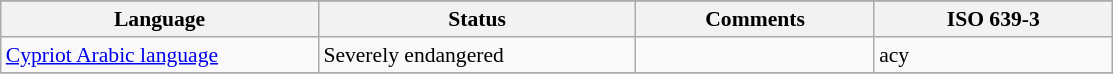<table class="wikitable" align="center" style="font-size:90%">
<tr>
</tr>
<tr>
<th width="20%">Language</th>
<th width="20%">Status</th>
<th width="15%">Comments</th>
<th width="15%">ISO 639-3</th>
</tr>
<tr>
<td><a href='#'>Cypriot Arabic language</a></td>
<td>Severely endangered</td>
<td> </td>
<td>acy</td>
</tr>
<tr>
</tr>
</table>
